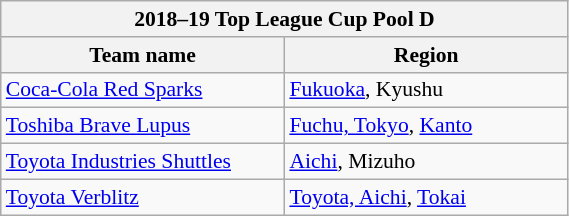<table class="wikitable" style="text-align:left; font-size:90%; width:30%;">
<tr>
<th colspan=4 align=center><strong>2018–19 Top League Cup Pool D</strong></th>
</tr>
<tr>
<th width="50%">Team name</th>
<th width="50%">Region</th>
</tr>
<tr>
<td><a href='#'>Coca-Cola Red Sparks</a></td>
<td><a href='#'>Fukuoka</a>, Kyushu</td>
</tr>
<tr>
<td><a href='#'>Toshiba Brave Lupus</a></td>
<td><a href='#'>Fuchu, Tokyo</a>, <a href='#'>Kanto</a></td>
</tr>
<tr>
<td><a href='#'>Toyota Industries Shuttles</a></td>
<td><a href='#'>Aichi</a>, Mizuho</td>
</tr>
<tr>
<td><a href='#'>Toyota Verblitz</a></td>
<td><a href='#'>Toyota, Aichi</a>, <a href='#'>Tokai</a></td>
</tr>
</table>
